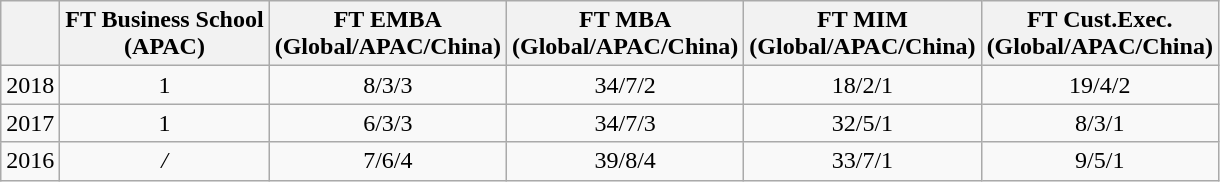<table class="wikitable">
<tr>
<th></th>
<th style="text-align: center;">FT Business School<br>(APAC)</th>
<th style="text-align: center; font-weight: bold;">FT EMBA<br>(Global/APAC/China)</th>
<th style="text-align: center; font-weight: bold;">FT MBA<br>(Global/APAC/China)</th>
<th style="text-align: center; font-weight: bold;">FT MIM<br>(Global/APAC/China)</th>
<th style="text-align: center; font-weight: bold;">FT Cust.Exec.<br>(Global/APAC/China)</th>
</tr>
<tr>
<td style="text-align: center;">2018</td>
<td style="text-align: center;">1</td>
<td style="text-align: center;">8/3/3</td>
<td style="text-align: center;">34/7/2</td>
<td style="text-align: center;">18/2/1</td>
<td style="text-align: center;">19/4/2</td>
</tr>
<tr>
<td style="text-align: center;">2017</td>
<td style="text-align: center;">1</td>
<td style="text-align: center;">6/3/3</td>
<td style="text-align: center;">34/7/3</td>
<td style="text-align: center;">32/5/1</td>
<td style="text-align: center;">8/3/1</td>
</tr>
<tr>
<td style="text-align: center;">2016</td>
<td style="text-align: center; font-style: italic;">/</td>
<td style="text-align: center;">7/6/4</td>
<td style="text-align: center;">39/8/4</td>
<td style="text-align: center;">33/7/1</td>
<td style="text-align: center;">9/5/1</td>
</tr>
</table>
